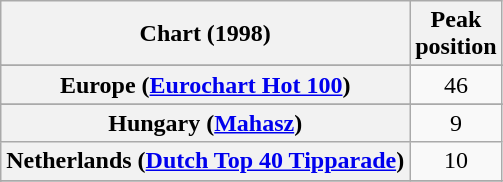<table class="wikitable sortable plainrowheaders" style="text-align:center">
<tr>
<th>Chart (1998)</th>
<th>Peak<br>position</th>
</tr>
<tr>
</tr>
<tr>
</tr>
<tr>
</tr>
<tr>
</tr>
<tr>
<th scope="row">Europe (<a href='#'>Eurochart Hot 100</a>)</th>
<td>46</td>
</tr>
<tr>
</tr>
<tr>
<th scope="row">Hungary (<a href='#'>Mahasz</a>)</th>
<td>9</td>
</tr>
<tr>
<th scope="row">Netherlands (<a href='#'>Dutch Top 40 Tipparade</a>)</th>
<td>10</td>
</tr>
<tr>
</tr>
<tr>
</tr>
<tr>
</tr>
<tr>
</tr>
<tr>
</tr>
</table>
